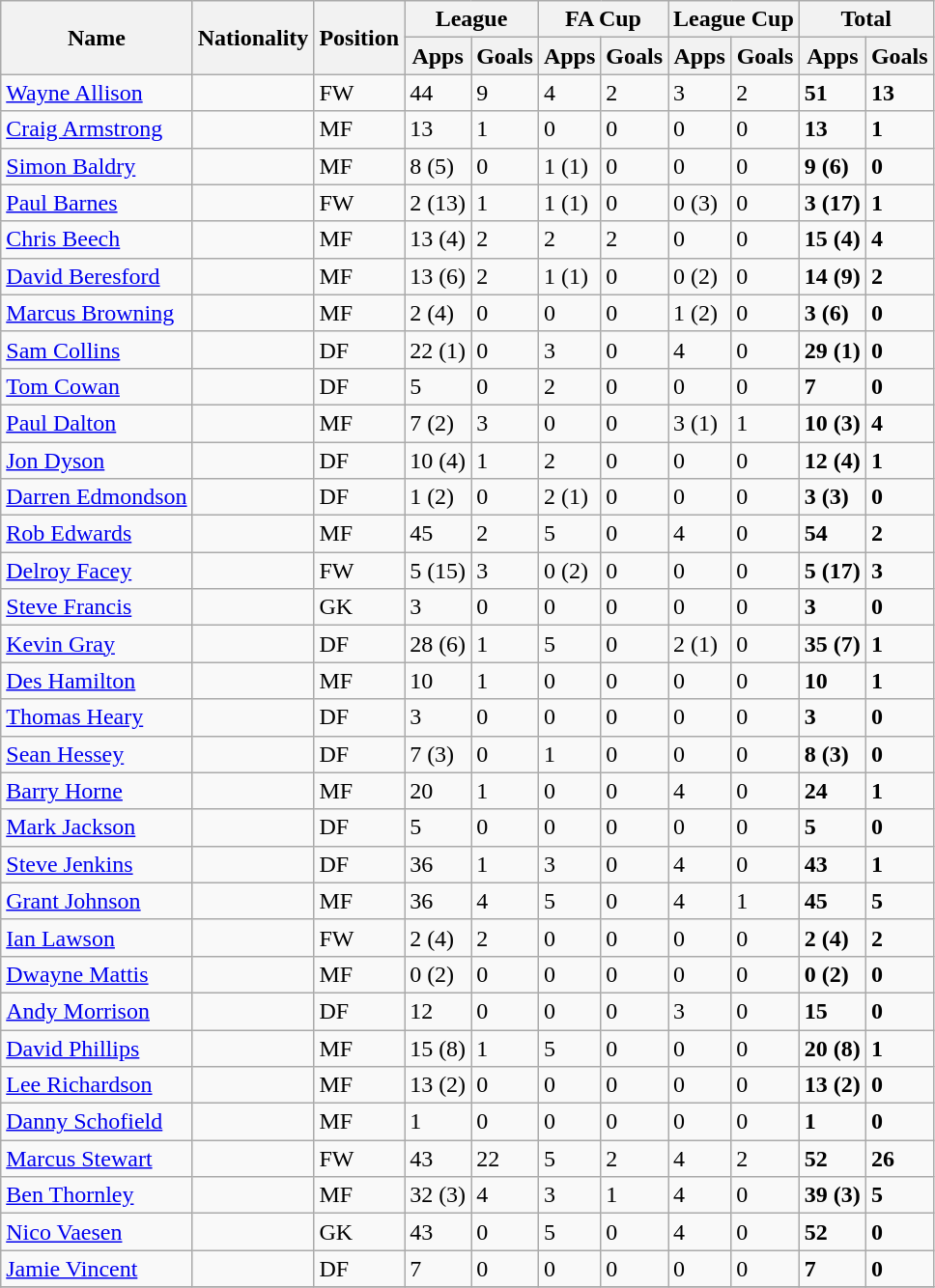<table class="wikitable sortable">
<tr>
<th scope=col rowspan=2>Name</th>
<th scope=col rowspan=2>Nationality</th>
<th scope=col rowspan=2>Position</th>
<th colspan=2>League</th>
<th colspan=2>FA Cup</th>
<th colspan=2>League Cup</th>
<th colspan=2>Total</th>
</tr>
<tr>
<th>Apps</th>
<th>Goals</th>
<th>Apps</th>
<th>Goals</th>
<th>Apps</th>
<th>Goals</th>
<th>Apps</th>
<th>Goals</th>
</tr>
<tr>
<td><a href='#'>Wayne Allison</a></td>
<td></td>
<td>FW</td>
<td>44</td>
<td>9</td>
<td>4</td>
<td>2</td>
<td>3</td>
<td>2</td>
<td><strong>51</strong></td>
<td><strong>13</strong></td>
</tr>
<tr>
<td><a href='#'>Craig Armstrong</a></td>
<td></td>
<td>MF</td>
<td>13</td>
<td>1</td>
<td>0</td>
<td>0</td>
<td>0</td>
<td>0</td>
<td><strong>13</strong></td>
<td><strong>1</strong></td>
</tr>
<tr>
<td><a href='#'>Simon Baldry</a></td>
<td></td>
<td>MF</td>
<td>8 (5)</td>
<td>0</td>
<td>1 (1)</td>
<td>0</td>
<td>0</td>
<td>0</td>
<td><strong>9 (6)</strong></td>
<td><strong>0</strong></td>
</tr>
<tr>
<td><a href='#'>Paul Barnes</a></td>
<td></td>
<td>FW</td>
<td>2 (13)</td>
<td>1</td>
<td>1 (1)</td>
<td>0</td>
<td>0 (3)</td>
<td>0</td>
<td><strong>3 (17)</strong></td>
<td><strong>1</strong></td>
</tr>
<tr>
<td><a href='#'>Chris Beech</a></td>
<td></td>
<td>MF</td>
<td>13 (4)</td>
<td>2</td>
<td>2</td>
<td>2</td>
<td>0</td>
<td>0</td>
<td><strong>15 (4)</strong></td>
<td><strong>4</strong></td>
</tr>
<tr>
<td><a href='#'>David Beresford</a></td>
<td></td>
<td>MF</td>
<td>13 (6)</td>
<td>2</td>
<td>1 (1)</td>
<td>0</td>
<td>0 (2)</td>
<td>0</td>
<td><strong>14 (9)</strong></td>
<td><strong>2</strong></td>
</tr>
<tr>
<td><a href='#'>Marcus Browning</a></td>
<td></td>
<td>MF</td>
<td>2 (4)</td>
<td>0</td>
<td>0</td>
<td>0</td>
<td>1 (2)</td>
<td>0</td>
<td><strong>3 (6)</strong></td>
<td><strong>0</strong></td>
</tr>
<tr>
<td><a href='#'>Sam Collins</a></td>
<td></td>
<td>DF</td>
<td>22 (1)</td>
<td>0</td>
<td>3</td>
<td>0</td>
<td>4</td>
<td>0</td>
<td><strong>29 (1)</strong></td>
<td><strong>0</strong></td>
</tr>
<tr>
<td><a href='#'>Tom Cowan</a></td>
<td></td>
<td>DF</td>
<td>5</td>
<td>0</td>
<td>2</td>
<td>0</td>
<td>0</td>
<td>0</td>
<td><strong>7</strong></td>
<td><strong>0</strong></td>
</tr>
<tr>
<td><a href='#'>Paul Dalton</a></td>
<td></td>
<td>MF</td>
<td>7 (2)</td>
<td>3</td>
<td>0</td>
<td>0</td>
<td>3 (1)</td>
<td>1</td>
<td><strong>10 (3)</strong></td>
<td><strong>4</strong></td>
</tr>
<tr>
<td><a href='#'>Jon Dyson</a></td>
<td></td>
<td>DF</td>
<td>10 (4)</td>
<td>1</td>
<td>2</td>
<td>0</td>
<td>0</td>
<td>0</td>
<td><strong>12 (4)</strong></td>
<td><strong>1</strong></td>
</tr>
<tr>
<td><a href='#'>Darren Edmondson</a></td>
<td></td>
<td>DF</td>
<td>1 (2)</td>
<td>0</td>
<td>2 (1)</td>
<td>0</td>
<td>0</td>
<td>0</td>
<td><strong>3 (3)</strong></td>
<td><strong>0</strong></td>
</tr>
<tr>
<td><a href='#'>Rob Edwards</a></td>
<td></td>
<td>MF</td>
<td>45</td>
<td>2</td>
<td>5</td>
<td>0</td>
<td>4</td>
<td>0</td>
<td><strong>54</strong></td>
<td><strong>2</strong></td>
</tr>
<tr>
<td><a href='#'>Delroy Facey</a></td>
<td></td>
<td>FW</td>
<td>5 (15)</td>
<td>3</td>
<td>0 (2)</td>
<td>0</td>
<td>0</td>
<td>0</td>
<td><strong>5 (17)</strong></td>
<td><strong>3</strong></td>
</tr>
<tr>
<td><a href='#'>Steve Francis</a></td>
<td></td>
<td>GK</td>
<td>3</td>
<td>0</td>
<td>0</td>
<td>0</td>
<td>0</td>
<td>0</td>
<td><strong>3</strong></td>
<td><strong>0</strong></td>
</tr>
<tr>
<td><a href='#'>Kevin Gray</a></td>
<td></td>
<td>DF</td>
<td>28 (6)</td>
<td>1</td>
<td>5</td>
<td>0</td>
<td>2 (1)</td>
<td>0</td>
<td><strong>35 (7)</strong></td>
<td><strong>1</strong></td>
</tr>
<tr>
<td><a href='#'>Des Hamilton</a></td>
<td></td>
<td>MF</td>
<td>10</td>
<td>1</td>
<td>0</td>
<td>0</td>
<td>0</td>
<td>0</td>
<td><strong>10</strong></td>
<td><strong>1</strong></td>
</tr>
<tr>
<td><a href='#'>Thomas Heary</a></td>
<td></td>
<td>DF</td>
<td>3</td>
<td>0</td>
<td>0</td>
<td>0</td>
<td>0</td>
<td>0</td>
<td><strong>3</strong></td>
<td><strong>0</strong></td>
</tr>
<tr>
<td><a href='#'>Sean Hessey</a></td>
<td></td>
<td>DF</td>
<td>7 (3)</td>
<td>0</td>
<td>1</td>
<td>0</td>
<td>0</td>
<td>0</td>
<td><strong>8 (3)</strong></td>
<td><strong>0</strong></td>
</tr>
<tr>
<td><a href='#'>Barry Horne</a></td>
<td></td>
<td>MF</td>
<td>20</td>
<td>1</td>
<td>0</td>
<td>0</td>
<td>4</td>
<td>0</td>
<td><strong>24</strong></td>
<td><strong>1</strong></td>
</tr>
<tr>
<td><a href='#'>Mark Jackson</a></td>
<td></td>
<td>DF</td>
<td>5</td>
<td>0</td>
<td>0</td>
<td>0</td>
<td>0</td>
<td>0</td>
<td><strong>5</strong></td>
<td><strong>0</strong></td>
</tr>
<tr>
<td><a href='#'>Steve Jenkins</a></td>
<td></td>
<td>DF</td>
<td>36</td>
<td>1</td>
<td>3</td>
<td>0</td>
<td>4</td>
<td>0</td>
<td><strong>43</strong></td>
<td><strong>1</strong></td>
</tr>
<tr>
<td><a href='#'>Grant Johnson</a></td>
<td></td>
<td>MF</td>
<td>36</td>
<td>4</td>
<td>5</td>
<td>0</td>
<td>4</td>
<td>1</td>
<td><strong>45</strong></td>
<td><strong>5</strong></td>
</tr>
<tr>
<td><a href='#'>Ian Lawson</a></td>
<td></td>
<td>FW</td>
<td>2 (4)</td>
<td>2</td>
<td>0</td>
<td>0</td>
<td>0</td>
<td>0</td>
<td><strong>2 (4)</strong></td>
<td><strong>2</strong></td>
</tr>
<tr>
<td><a href='#'>Dwayne Mattis</a></td>
<td></td>
<td>MF</td>
<td>0 (2)</td>
<td>0</td>
<td>0</td>
<td>0</td>
<td>0</td>
<td>0</td>
<td><strong>0 (2)</strong></td>
<td><strong>0</strong></td>
</tr>
<tr>
<td><a href='#'>Andy Morrison</a></td>
<td></td>
<td>DF</td>
<td>12</td>
<td>0</td>
<td>0</td>
<td>0</td>
<td>3</td>
<td>0</td>
<td><strong>15</strong></td>
<td><strong>0</strong></td>
</tr>
<tr>
<td><a href='#'>David Phillips</a></td>
<td></td>
<td>MF</td>
<td>15 (8)</td>
<td>1</td>
<td>5</td>
<td>0</td>
<td>0</td>
<td>0</td>
<td><strong>20 (8)</strong></td>
<td><strong>1</strong></td>
</tr>
<tr>
<td><a href='#'>Lee Richardson</a></td>
<td></td>
<td>MF</td>
<td>13 (2)</td>
<td>0</td>
<td>0</td>
<td>0</td>
<td>0</td>
<td>0</td>
<td><strong>13 (2)</strong></td>
<td><strong>0</strong></td>
</tr>
<tr>
<td><a href='#'>Danny Schofield</a></td>
<td></td>
<td>MF</td>
<td>1</td>
<td>0</td>
<td>0</td>
<td>0</td>
<td>0</td>
<td>0</td>
<td><strong>1</strong></td>
<td><strong>0</strong></td>
</tr>
<tr>
<td><a href='#'>Marcus Stewart</a></td>
<td></td>
<td>FW</td>
<td>43</td>
<td>22</td>
<td>5</td>
<td>2</td>
<td>4</td>
<td>2</td>
<td><strong>52</strong></td>
<td><strong>26</strong></td>
</tr>
<tr>
<td><a href='#'>Ben Thornley</a></td>
<td></td>
<td>MF</td>
<td>32 (3)</td>
<td>4</td>
<td>3</td>
<td>1</td>
<td>4</td>
<td>0</td>
<td><strong>39 (3)</strong></td>
<td><strong>5</strong></td>
</tr>
<tr>
<td><a href='#'>Nico Vaesen</a></td>
<td></td>
<td>GK</td>
<td>43</td>
<td>0</td>
<td>5</td>
<td>0</td>
<td>4</td>
<td>0</td>
<td><strong>52</strong></td>
<td><strong>0</strong></td>
</tr>
<tr>
<td><a href='#'>Jamie Vincent</a></td>
<td></td>
<td>DF</td>
<td>7</td>
<td>0</td>
<td>0</td>
<td>0</td>
<td>0</td>
<td>0</td>
<td><strong>7</strong></td>
<td><strong>0</strong></td>
</tr>
<tr>
</tr>
</table>
